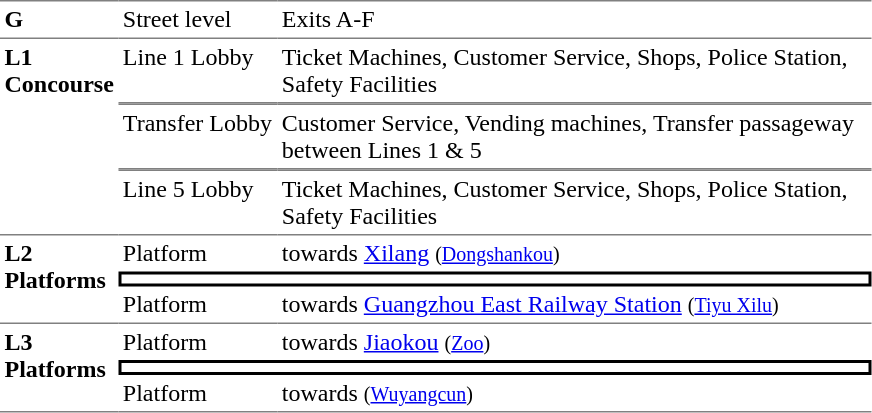<table table border=0 cellspacing=0 cellpadding=3>
<tr>
<td style="border-top:solid 1px gray;" width=50 valign=top><strong>G</strong></td>
<td style="border-top:solid 1px gray;" width=100 valign=top>Street level</td>
<td style="border-top:solid 1px gray;" width=390 valign=top>Exits A-F</td>
</tr>
<tr>
<td style="border-bottom:solid 1px gray; border-top:solid 1px gray;" valign=top rowspan=3><strong>L1<br>Concourse</strong></td>
<td style="border-bottom:solid 1px gray; border-top:solid 1px gray;" valign=top>Line 1 Lobby</td>
<td style="border-bottom:solid 1px gray; border-top:solid 1px gray;" valign=top>Ticket Machines, Customer Service, Shops, Police Station, Safety Facilities</td>
</tr>
<tr>
<td style="border-bottom:solid 1px gray; border-top:solid 1px gray;" valign=top>Transfer Lobby</td>
<td style="border-bottom:solid 1px gray; border-top:solid 1px gray;" valign=top>Customer Service, Vending machines, Transfer passageway between Lines 1 & 5</td>
</tr>
<tr>
<td style="border-bottom:solid 1px gray; border-top:solid 1px gray;" valign=top>Line 5 Lobby</td>
<td style="border-bottom:solid 1px gray; border-top:solid 1px gray;" valign=top>Ticket Machines, Customer Service, Shops, Police Station, Safety Facilities</td>
</tr>
<tr>
<td style="border-bottom:solid 1px gray;" rowspan=3 valign=top><strong>L2<br>Platforms</strong></td>
<td>Platform </td>
<td>  towards <a href='#'>Xilang</a> <small>(<a href='#'>Dongshankou</a>)</small></td>
</tr>
<tr>
<td style="border-right:solid 2px black;border-left:solid 2px black;border-top:solid 2px black;border-bottom:solid 2px black;text-align:center;" colspan=2></td>
</tr>
<tr>
<td style="border-bottom:solid 1px gray;">Platform </td>
<td style="border-bottom:solid 1px gray;"><span></span>  towards <a href='#'>Guangzhou East Railway Station</a> <small>(<a href='#'>Tiyu Xilu</a>)</small> </td>
</tr>
<tr>
<td style="border-bottom:solid 1px gray;" rowspan=3 valign=top><strong>L3<br>Platforms</strong></td>
<td>Platform </td>
<td>  towards <a href='#'>Jiaokou</a> <small>(<a href='#'>Zoo</a>)</small></td>
</tr>
<tr>
<td style="border-right:solid 2px black;border-left:solid 2px black;border-top:solid 2px black;border-bottom:solid 2px black;text-align:center;" colspan=2></td>
</tr>
<tr>
<td style="border-bottom:solid 1px gray;">Platform </td>
<td style="border-bottom:solid 1px gray;"><span></span>  towards  <small>(<a href='#'>Wuyangcun</a>)</small> </td>
</tr>
</table>
